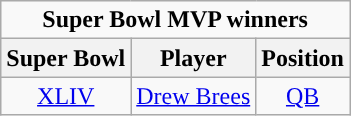<table class="wikitable sortable" style="text-align:center">
<tr>
<td colspan="3"><strong>Super Bowl MVP winners</strong></td>
</tr>
<tr>
<th>Super Bowl</th>
<th>Player</th>
<th>Position</th>
</tr>
<tr>
<td><a href='#'>XLIV</a></td>
<td><a href='#'>Drew Brees</a></td>
<td><a href='#'>QB</a></td>
</tr>
</table>
